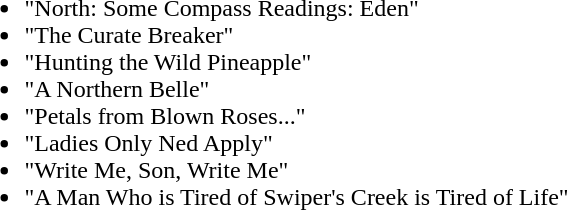<table border="0" cellpadding="5">
<tr ---->
<td valign="top"><br><ul><li>"North: Some Compass Readings: Eden"</li><li>"The Curate Breaker"</li><li>"Hunting the Wild Pineapple"</li><li>"A Northern Belle"</li><li>"Petals from Blown Roses..."</li><li>"Ladies Only Ned Apply"</li><li>"Write Me, Son, Write Me"</li><li>"A Man Who is Tired of Swiper's Creek is Tired of Life"</li></ul></td>
</tr>
</table>
